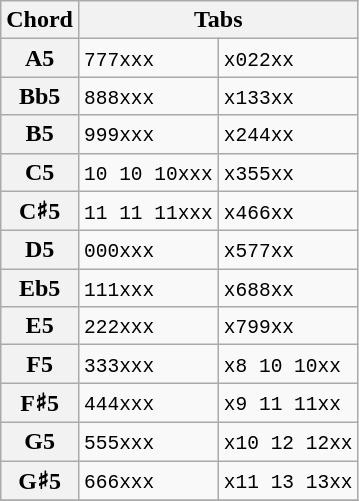<table class="wikitable">
<tr>
<th>Chord</th>
<th colspan="2">Tabs</th>
</tr>
<tr>
<th>A5</th>
<td><code>777xxx</code></td>
<td><code>x022xx</code></td>
</tr>
<tr>
<th>Bb5</th>
<td><code>888xxx</code></td>
<td><code>x133xx</code></td>
</tr>
<tr>
<th>B5</th>
<td><code>999xxx</code></td>
<td><code>x244xx</code></td>
</tr>
<tr>
<th>C5</th>
<td><code>10 10 10xxx</code></td>
<td><code>x355xx</code></td>
</tr>
<tr>
<th>C♯5</th>
<td><code>11 11 11xxx</code></td>
<td><code>x466xx</code></td>
</tr>
<tr>
<th>D5</th>
<td><code>000xxx</code></td>
<td><code>x577xx</code></td>
</tr>
<tr>
<th>Eb5</th>
<td><code>111xxx</code></td>
<td><code>x688xx</code></td>
</tr>
<tr>
<th>E5</th>
<td><code>222xxx</code></td>
<td><code>x799xx</code></td>
</tr>
<tr>
<th>F5</th>
<td><code>333xxx</code></td>
<td><code>x8 10 10xx</code></td>
</tr>
<tr>
<th>F♯5</th>
<td><code>444xxx</code></td>
<td><code>x9 11 11xx</code></td>
</tr>
<tr>
<th>G5</th>
<td><code>555xxx</code></td>
<td><code>x10 12 12xx</code></td>
</tr>
<tr>
<th>G♯5</th>
<td><code>666xxx</code></td>
<td><code>x11 13 13xx</code></td>
</tr>
<tr>
</tr>
</table>
